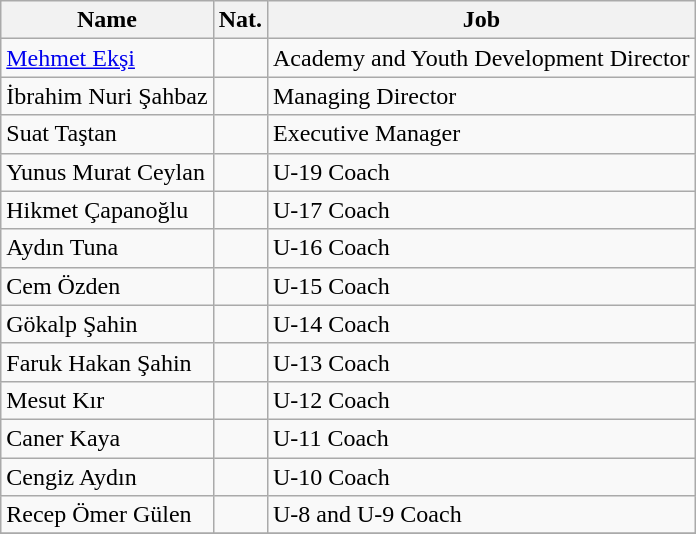<table class="wikitable">
<tr>
<th>Name</th>
<th>Nat.</th>
<th>Job</th>
</tr>
<tr>
<td><a href='#'>Mehmet Ekşi</a></td>
<td></td>
<td>Academy and Youth Development Director</td>
</tr>
<tr>
<td>İbrahim Nuri Şahbaz</td>
<td></td>
<td>Managing Director</td>
</tr>
<tr>
<td>Suat Taştan</td>
<td></td>
<td>Executive Manager</td>
</tr>
<tr>
<td>Yunus Murat Ceylan</td>
<td></td>
<td>U-19 Coach</td>
</tr>
<tr>
<td>Hikmet Çapanoğlu</td>
<td></td>
<td>U-17 Coach</td>
</tr>
<tr>
<td>Aydın Tuna</td>
<td></td>
<td>U-16 Coach</td>
</tr>
<tr>
<td>Cem Özden</td>
<td></td>
<td>U-15 Coach</td>
</tr>
<tr>
<td>Gökalp Şahin</td>
<td></td>
<td>U-14 Coach</td>
</tr>
<tr>
<td>Faruk Hakan Şahin</td>
<td></td>
<td>U-13 Coach</td>
</tr>
<tr>
<td>Mesut Kır</td>
<td></td>
<td>U-12 Coach</td>
</tr>
<tr>
<td>Caner Kaya</td>
<td></td>
<td>U-11 Coach</td>
</tr>
<tr>
<td>Cengiz Aydın</td>
<td></td>
<td>U-10 Coach</td>
</tr>
<tr>
<td>Recep Ömer Gülen</td>
<td></td>
<td>U-8 and U-9 Coach</td>
</tr>
<tr>
</tr>
</table>
